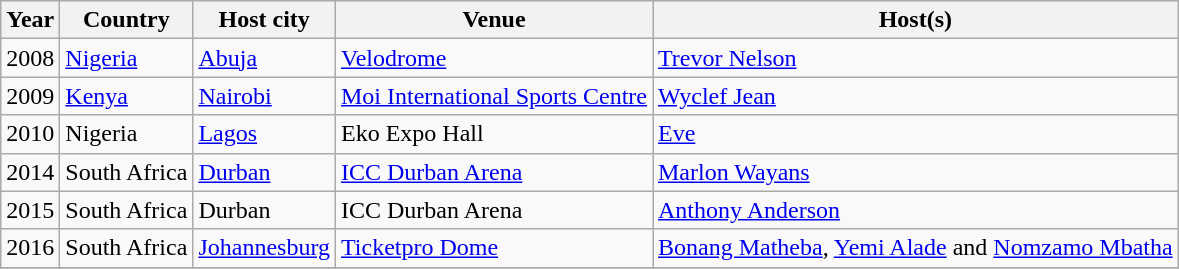<table class="wikitable">
<tr>
<th>Year</th>
<th>Country</th>
<th>Host city</th>
<th>Venue</th>
<th>Host(s)</th>
</tr>
<tr>
<td>2008</td>
<td><a href='#'>Nigeria</a></td>
<td><a href='#'>Abuja</a></td>
<td><a href='#'>Velodrome</a></td>
<td><a href='#'>Trevor Nelson</a></td>
</tr>
<tr>
<td>2009</td>
<td><a href='#'>Kenya</a></td>
<td><a href='#'>Nairobi</a></td>
<td><a href='#'>Moi International Sports Centre</a></td>
<td><a href='#'>Wyclef Jean</a></td>
</tr>
<tr>
<td>2010</td>
<td>Nigeria</td>
<td><a href='#'>Lagos</a></td>
<td>Eko Expo Hall</td>
<td><a href='#'>Eve</a></td>
</tr>
<tr>
<td>2014</td>
<td>South Africa</td>
<td><a href='#'>Durban</a></td>
<td><a href='#'>ICC Durban Arena</a></td>
<td><a href='#'>Marlon Wayans</a></td>
</tr>
<tr>
<td>2015</td>
<td>South Africa</td>
<td>Durban</td>
<td>ICC Durban Arena</td>
<td><a href='#'>Anthony Anderson</a></td>
</tr>
<tr>
<td>2016</td>
<td>South Africa</td>
<td><a href='#'>Johannesburg</a></td>
<td><a href='#'>Ticketpro Dome</a></td>
<td><a href='#'>Bonang Matheba</a>, <a href='#'>Yemi Alade</a> and <a href='#'>Nomzamo Mbatha</a></td>
</tr>
<tr>
</tr>
</table>
